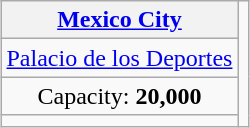<table class="wikitable" style="text-align:center;margin:1em auto;">
<tr>
<th><a href='#'>Mexico City</a></th>
<td rowspan=4></td>
</tr>
<tr>
<td><a href='#'>Palacio de los Deportes</a></td>
</tr>
<tr>
<td>Capacity: <strong>20,000</strong></td>
</tr>
<tr>
<td></td>
</tr>
</table>
